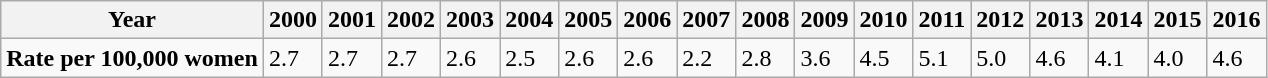<table class="wikitable">
<tr>
<th>Year</th>
<th>2000</th>
<th>2001</th>
<th>2002</th>
<th>2003</th>
<th>2004</th>
<th>2005</th>
<th>2006</th>
<th>2007</th>
<th>2008</th>
<th>2009</th>
<th>2010</th>
<th>2011</th>
<th>2012</th>
<th>2013</th>
<th>2014</th>
<th>2015</th>
<th>2016</th>
</tr>
<tr>
<td><strong>Rate per 100,000 women</strong></td>
<td>2.7</td>
<td>2.7</td>
<td>2.7</td>
<td>2.6</td>
<td>2.5</td>
<td>2.6</td>
<td>2.6</td>
<td>2.2</td>
<td>2.8</td>
<td>3.6</td>
<td>4.5</td>
<td>5.1</td>
<td>5.0</td>
<td>4.6</td>
<td>4.1</td>
<td>4.0</td>
<td>4.6</td>
</tr>
</table>
